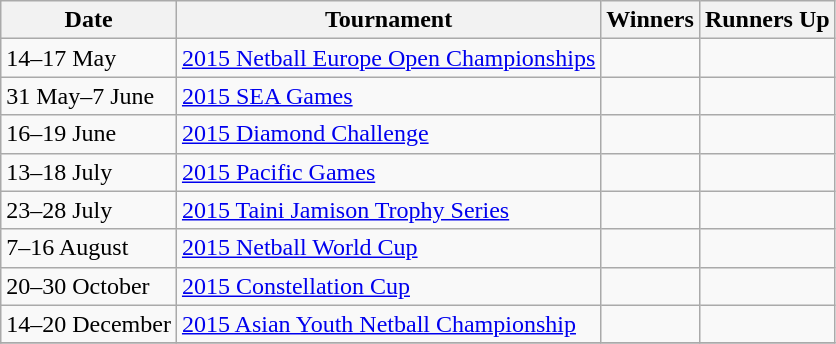<table class="wikitable collapsible">
<tr>
<th>Date</th>
<th>Tournament</th>
<th>Winners</th>
<th>Runners Up</th>
</tr>
<tr>
<td>14–17 May</td>
<td><a href='#'>2015 Netball Europe Open Championships</a></td>
<td></td>
<td></td>
</tr>
<tr>
<td>31 May–7 June</td>
<td><a href='#'>2015 SEA Games</a></td>
<td></td>
<td></td>
</tr>
<tr>
<td>16–19 June</td>
<td><a href='#'>2015 Diamond Challenge</a></td>
<td></td>
<td></td>
</tr>
<tr>
<td>13–18 July</td>
<td><a href='#'>2015 Pacific Games</a></td>
<td></td>
<td></td>
</tr>
<tr>
<td>23–28 July</td>
<td><a href='#'>2015 Taini Jamison Trophy Series</a></td>
<td></td>
<td></td>
</tr>
<tr>
<td>7–16 August</td>
<td><a href='#'>2015 Netball World Cup</a></td>
<td></td>
<td></td>
</tr>
<tr>
<td>20–30 October</td>
<td><a href='#'>2015 Constellation Cup</a></td>
<td></td>
<td></td>
</tr>
<tr>
<td>14–20 December</td>
<td><a href='#'>2015 Asian Youth Netball Championship</a></td>
<td></td>
<td></td>
</tr>
<tr>
</tr>
</table>
